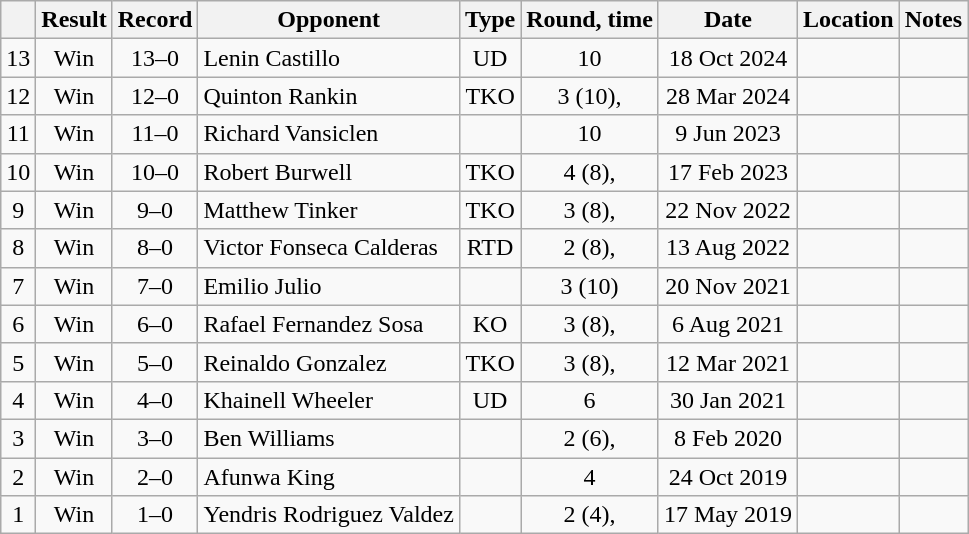<table class="wikitable" style="text-align:center">
<tr>
<th></th>
<th>Result</th>
<th>Record</th>
<th>Opponent</th>
<th>Type</th>
<th>Round, time</th>
<th>Date</th>
<th>Location</th>
<th>Notes</th>
</tr>
<tr>
<td>13</td>
<td>Win</td>
<td>13–0</td>
<td style="text-align:left;">Lenin Castillo</td>
<td>UD</td>
<td>10</td>
<td>18 Oct 2024</td>
<td style="text-align:left;"></td>
<td></td>
</tr>
<tr>
<td>12</td>
<td>Win</td>
<td>12–0</td>
<td style="text-align:left;">Quinton Rankin</td>
<td>TKO</td>
<td>3 (10), </td>
<td>28 Mar 2024</td>
<td style="text-align:left;"></td>
<td></td>
</tr>
<tr>
<td>11</td>
<td>Win</td>
<td>11–0</td>
<td style="text-align:left;">Richard Vansiclen</td>
<td></td>
<td>10</td>
<td>9 Jun 2023</td>
<td style="text-align:left;"></td>
<td></td>
</tr>
<tr>
<td>10</td>
<td>Win</td>
<td>10–0</td>
<td style="text-align:left;">Robert Burwell</td>
<td>TKO</td>
<td>4 (8), </td>
<td>17 Feb 2023</td>
<td style="text-align:left;"></td>
<td></td>
</tr>
<tr>
<td>9</td>
<td>Win</td>
<td>9–0</td>
<td style="text-align:left;">Matthew Tinker</td>
<td>TKO</td>
<td>3 (8), </td>
<td>22 Nov 2022</td>
<td style="text-align:left;"></td>
<td></td>
</tr>
<tr>
<td>8</td>
<td>Win</td>
<td>8–0</td>
<td style="text-align:left;">Victor Fonseca Calderas</td>
<td>RTD</td>
<td>2 (8), </td>
<td>13 Aug 2022</td>
<td style="text-align:left;"></td>
<td></td>
</tr>
<tr>
<td>7</td>
<td>Win</td>
<td>7–0</td>
<td style="text-align:left;">Emilio Julio</td>
<td></td>
<td>3 (10)</td>
<td>20 Nov 2021</td>
<td style="text-align:left;"></td>
<td></td>
</tr>
<tr>
<td>6</td>
<td>Win</td>
<td>6–0</td>
<td style="text-align:left;">Rafael Fernandez Sosa</td>
<td>KO</td>
<td>3 (8), </td>
<td>6 Aug 2021</td>
<td align="left"></td>
<td></td>
</tr>
<tr>
<td>5</td>
<td>Win</td>
<td>5–0</td>
<td style="text-align:left;">Reinaldo Gonzalez</td>
<td>TKO</td>
<td>3 (8), </td>
<td>12 Mar 2021</td>
<td align="left"></td>
<td></td>
</tr>
<tr>
<td>4</td>
<td>Win</td>
<td>4–0</td>
<td style="text-align:left;">Khainell Wheeler</td>
<td>UD</td>
<td>6</td>
<td>30 Jan 2021</td>
<td style="text-align:left;"></td>
<td></td>
</tr>
<tr>
<td>3</td>
<td>Win</td>
<td>3–0</td>
<td style="text-align:left;">Ben Williams</td>
<td></td>
<td>2 (6), </td>
<td>8 Feb 2020</td>
<td style="text-align:left;"></td>
<td></td>
</tr>
<tr>
<td>2</td>
<td>Win</td>
<td>2–0</td>
<td style="text-align:left;">Afunwa King</td>
<td></td>
<td>4</td>
<td>24 Oct 2019</td>
<td style="text-align:left;"></td>
<td></td>
</tr>
<tr>
<td>1</td>
<td>Win</td>
<td>1–0</td>
<td style="text-align:left;">Yendris Rodriguez Valdez</td>
<td></td>
<td>2 (4), </td>
<td>17 May 2019</td>
<td style="text-align:left;"></td>
<td></td>
</tr>
</table>
